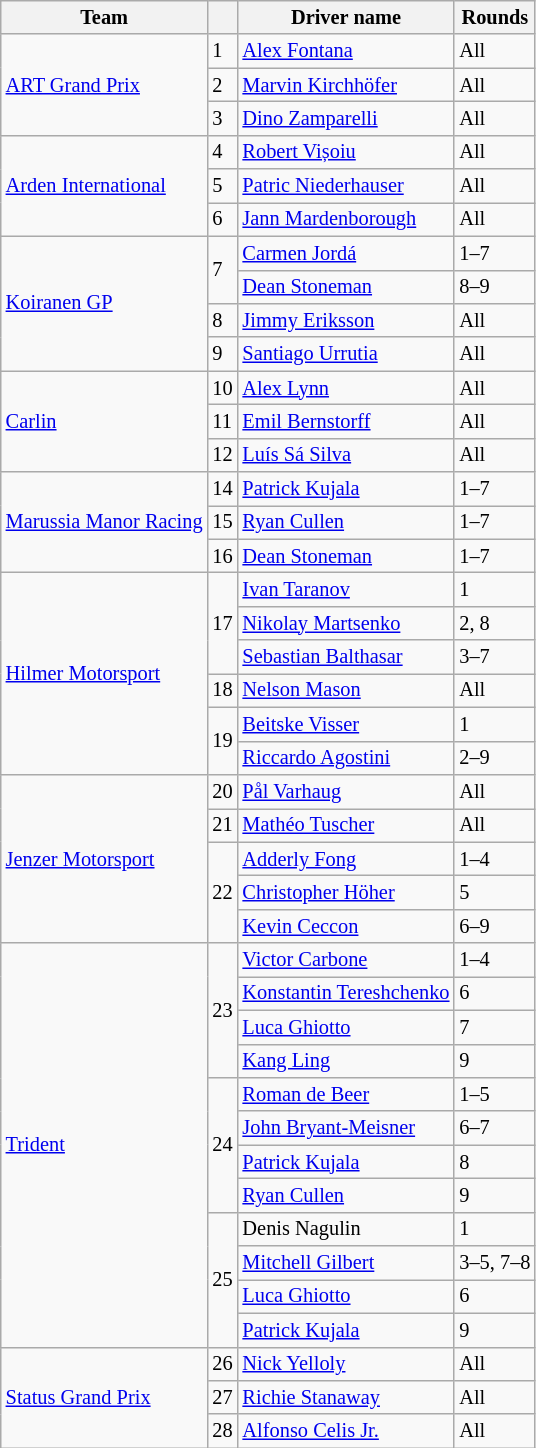<table class="wikitable" style="font-size: 85%">
<tr>
<th>Team</th>
<th></th>
<th>Driver name</th>
<th>Rounds</th>
</tr>
<tr>
<td rowspan=3> <a href='#'>ART Grand Prix</a></td>
<td>1</td>
<td> <a href='#'>Alex Fontana</a></td>
<td>All</td>
</tr>
<tr>
<td>2</td>
<td> <a href='#'>Marvin Kirchhöfer</a></td>
<td>All</td>
</tr>
<tr>
<td>3</td>
<td> <a href='#'>Dino Zamparelli</a></td>
<td>All</td>
</tr>
<tr>
<td rowspan=3> <a href='#'>Arden International</a></td>
<td>4</td>
<td> <a href='#'>Robert Vișoiu</a></td>
<td>All</td>
</tr>
<tr>
<td>5</td>
<td> <a href='#'>Patric Niederhauser</a></td>
<td>All</td>
</tr>
<tr>
<td>6</td>
<td> <a href='#'>Jann Mardenborough</a></td>
<td>All</td>
</tr>
<tr>
<td rowspan=4> <a href='#'>Koiranen GP</a></td>
<td rowspan=2>7</td>
<td> <a href='#'>Carmen Jordá</a></td>
<td>1–7</td>
</tr>
<tr>
<td> <a href='#'>Dean Stoneman</a></td>
<td>8–9</td>
</tr>
<tr>
<td>8</td>
<td> <a href='#'>Jimmy Eriksson</a></td>
<td>All</td>
</tr>
<tr>
<td>9</td>
<td> <a href='#'>Santiago Urrutia</a></td>
<td>All</td>
</tr>
<tr>
<td rowspan=3> <a href='#'>Carlin</a></td>
<td>10</td>
<td> <a href='#'>Alex Lynn</a></td>
<td>All</td>
</tr>
<tr>
<td>11</td>
<td> <a href='#'>Emil Bernstorff</a></td>
<td>All</td>
</tr>
<tr>
<td>12</td>
<td> <a href='#'>Luís Sá Silva</a></td>
<td>All</td>
</tr>
<tr>
<td rowspan=3> <a href='#'>Marussia Manor Racing</a></td>
<td>14</td>
<td> <a href='#'>Patrick Kujala</a></td>
<td>1–7</td>
</tr>
<tr>
<td>15</td>
<td> <a href='#'>Ryan Cullen</a></td>
<td>1–7</td>
</tr>
<tr>
<td>16</td>
<td> <a href='#'>Dean Stoneman</a></td>
<td>1–7</td>
</tr>
<tr>
<td rowspan=6> <a href='#'>Hilmer Motorsport</a></td>
<td rowspan=3>17</td>
<td> <a href='#'>Ivan Taranov</a></td>
<td>1</td>
</tr>
<tr>
<td> <a href='#'>Nikolay Martsenko</a></td>
<td>2, 8</td>
</tr>
<tr>
<td> <a href='#'>Sebastian Balthasar</a></td>
<td>3–7</td>
</tr>
<tr>
<td>18</td>
<td> <a href='#'>Nelson Mason</a></td>
<td>All</td>
</tr>
<tr>
<td rowspan=2>19</td>
<td> <a href='#'>Beitske Visser</a></td>
<td>1</td>
</tr>
<tr>
<td> <a href='#'>Riccardo Agostini</a></td>
<td>2–9</td>
</tr>
<tr>
<td rowspan=5> <a href='#'>Jenzer Motorsport</a></td>
<td>20</td>
<td> <a href='#'>Pål Varhaug</a></td>
<td>All</td>
</tr>
<tr>
<td>21</td>
<td> <a href='#'>Mathéo Tuscher</a></td>
<td>All</td>
</tr>
<tr>
<td rowspan=3>22</td>
<td> <a href='#'>Adderly Fong</a></td>
<td>1–4</td>
</tr>
<tr>
<td> <a href='#'>Christopher Höher</a></td>
<td>5</td>
</tr>
<tr>
<td> <a href='#'>Kevin Ceccon</a></td>
<td>6–9</td>
</tr>
<tr>
<td rowspan=12> <a href='#'>Trident</a></td>
<td rowspan=4>23</td>
<td> <a href='#'>Victor Carbone</a></td>
<td>1–4</td>
</tr>
<tr>
<td> <a href='#'>Konstantin Tereshchenko</a></td>
<td>6</td>
</tr>
<tr>
<td> <a href='#'>Luca Ghiotto</a></td>
<td>7</td>
</tr>
<tr>
<td> <a href='#'>Kang Ling</a></td>
<td>9</td>
</tr>
<tr>
<td rowspan=4>24</td>
<td> <a href='#'>Roman de Beer</a></td>
<td>1–5</td>
</tr>
<tr>
<td> <a href='#'>John Bryant-Meisner</a></td>
<td>6–7</td>
</tr>
<tr>
<td> <a href='#'>Patrick Kujala</a></td>
<td>8</td>
</tr>
<tr>
<td> <a href='#'>Ryan Cullen</a></td>
<td>9</td>
</tr>
<tr>
<td rowspan=4>25</td>
<td> Denis Nagulin</td>
<td>1</td>
</tr>
<tr>
<td> <a href='#'>Mitchell Gilbert</a></td>
<td>3–5, 7–8</td>
</tr>
<tr>
<td> <a href='#'>Luca Ghiotto</a></td>
<td>6</td>
</tr>
<tr>
<td> <a href='#'>Patrick Kujala</a></td>
<td>9</td>
</tr>
<tr>
<td rowspan=3> <a href='#'>Status Grand Prix</a></td>
<td>26</td>
<td> <a href='#'>Nick Yelloly</a></td>
<td>All</td>
</tr>
<tr>
<td>27</td>
<td> <a href='#'>Richie Stanaway</a></td>
<td>All</td>
</tr>
<tr>
<td>28</td>
<td> <a href='#'>Alfonso Celis Jr.</a></td>
<td>All</td>
</tr>
</table>
